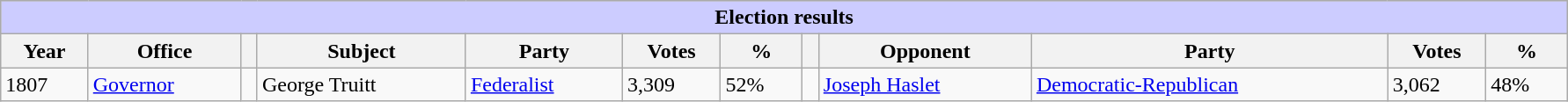<table class=wikitable style="width: 94%" style="text-align: center;" align="center">
<tr bgcolor=#cccccc>
<th colspan=12 style="background: #ccccff;">Election results</th>
</tr>
<tr>
<th><strong>Year</strong></th>
<th><strong>Office</strong></th>
<th></th>
<th><strong>Subject</strong></th>
<th><strong>Party</strong></th>
<th><strong>Votes</strong></th>
<th><strong>%</strong></th>
<th></th>
<th><strong>Opponent</strong></th>
<th><strong>Party</strong></th>
<th><strong>Votes</strong></th>
<th><strong>%</strong></th>
</tr>
<tr>
<td>1807</td>
<td><a href='#'>Governor</a></td>
<td></td>
<td>George Truitt</td>
<td><a href='#'>Federalist</a></td>
<td>3,309</td>
<td>52%</td>
<td></td>
<td><a href='#'>Joseph Haslet</a></td>
<td><a href='#'>Democratic-Republican</a></td>
<td>3,062</td>
<td>48%</td>
</tr>
</table>
